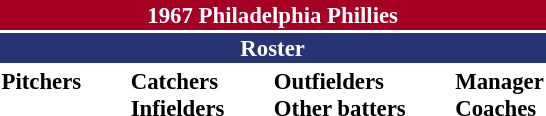<table class="toccolours" style="font-size: 95%;">
<tr>
<th colspan="10" style="background-color: #A50024; color: white; text-align: center;">1967 Philadelphia Phillies</th>
</tr>
<tr>
<td colspan="10" style="background-color: #263473; color: white; text-align: center;"><strong>Roster</strong></td>
</tr>
<tr>
<td valign="top"><strong>Pitchers</strong><br>














</td>
<td width="25px"></td>
<td valign="top"><strong>Catchers</strong><br>



<strong>Infielders</strong>










</td>
<td width="25px"></td>
<td valign="top"><strong>Outfielders</strong><br>






<strong>Other batters</strong>
</td>
<td width="25px"></td>
<td valign="top"><strong>Manager</strong><br>
<strong>Coaches</strong>



</td>
</tr>
<tr>
</tr>
</table>
